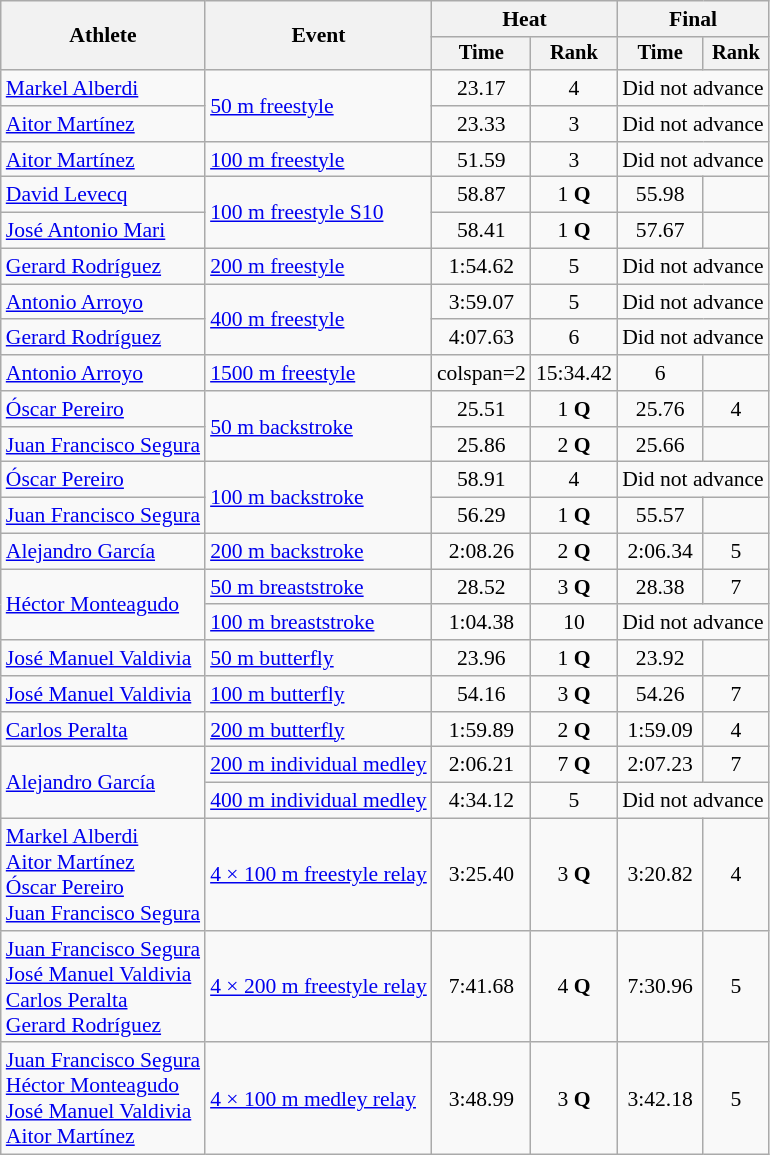<table class=wikitable style="font-size:90%">
<tr>
<th rowspan="2">Athlete</th>
<th rowspan="2">Event</th>
<th colspan="2">Heat</th>
<th colspan="2">Final</th>
</tr>
<tr style="font-size:95%">
<th>Time</th>
<th>Rank</th>
<th>Time</th>
<th>Rank</th>
</tr>
<tr align=center>
<td align=left><a href='#'>Markel Alberdi</a></td>
<td align=left rowspan=2><a href='#'>50 m freestyle</a></td>
<td>23.17</td>
<td>4</td>
<td colspan=2>Did not advance</td>
</tr>
<tr align=center>
<td align=left><a href='#'>Aitor Martínez</a></td>
<td>23.33</td>
<td>3</td>
<td colspan=2>Did not advance</td>
</tr>
<tr align=center>
<td align=left><a href='#'>Aitor Martínez</a></td>
<td align=left><a href='#'>100 m freestyle</a></td>
<td>51.59</td>
<td>3</td>
<td colspan=2>Did not advance</td>
</tr>
<tr align=center>
<td align=left><a href='#'>David Levecq</a></td>
<td align=left rowspan=2><a href='#'>100 m freestyle S10</a></td>
<td>58.87</td>
<td>1 <strong>Q</strong></td>
<td>55.98</td>
<td></td>
</tr>
<tr align=center>
<td align=left><a href='#'>José Antonio Mari</a></td>
<td>58.41</td>
<td>1 <strong>Q</strong></td>
<td>57.67</td>
<td></td>
</tr>
<tr align=center>
<td align=left><a href='#'>Gerard Rodríguez</a></td>
<td align=left><a href='#'>200 m freestyle</a></td>
<td>1:54.62</td>
<td>5</td>
<td colspan=2>Did not advance</td>
</tr>
<tr align=center>
<td align=left><a href='#'>Antonio Arroyo</a></td>
<td align=left rowspan=2><a href='#'>400 m freestyle</a></td>
<td>3:59.07</td>
<td>5</td>
<td colspan=2>Did not advance</td>
</tr>
<tr align=center>
<td align=left><a href='#'>Gerard Rodríguez</a></td>
<td>4:07.63</td>
<td>6</td>
<td colspan=2>Did not advance</td>
</tr>
<tr align=center>
<td align=left><a href='#'>Antonio Arroyo</a></td>
<td align=left><a href='#'>1500 m freestyle</a></td>
<td>colspan=2 </td>
<td>15:34.42</td>
<td>6</td>
</tr>
<tr align=center>
<td align=left><a href='#'>Óscar Pereiro</a></td>
<td align=left rowspan=2><a href='#'>50 m backstroke</a></td>
<td>25.51</td>
<td>1 <strong>Q</strong></td>
<td>25.76</td>
<td>4</td>
</tr>
<tr align=center>
<td align=left><a href='#'>Juan Francisco Segura</a></td>
<td>25.86</td>
<td>2 <strong>Q</strong></td>
<td>25.66</td>
<td></td>
</tr>
<tr align=center>
<td align=left><a href='#'>Óscar Pereiro</a></td>
<td align=left rowspan=2><a href='#'>100 m backstroke</a></td>
<td>58.91</td>
<td>4</td>
<td colspan=2>Did not advance</td>
</tr>
<tr align=center>
<td align=left><a href='#'>Juan Francisco Segura</a></td>
<td>56.29</td>
<td>1 <strong>Q</strong></td>
<td>55.57</td>
<td></td>
</tr>
<tr align=center>
<td align=left><a href='#'>Alejandro García</a></td>
<td align=left><a href='#'>200 m backstroke</a></td>
<td>2:08.26</td>
<td>2 <strong>Q</strong></td>
<td>2:06.34</td>
<td>5</td>
</tr>
<tr align=center>
<td align=left rowspan=2><a href='#'>Héctor Monteagudo</a></td>
<td align=left><a href='#'>50 m breaststroke</a></td>
<td>28.52</td>
<td>3 <strong>Q</strong></td>
<td>28.38</td>
<td>7</td>
</tr>
<tr align=center>
<td align=left><a href='#'>100 m breaststroke</a></td>
<td>1:04.38</td>
<td>10</td>
<td colspan=2>Did not advance</td>
</tr>
<tr align=center>
<td align=left><a href='#'>José Manuel Valdivia</a></td>
<td align=left><a href='#'>50 m butterfly</a></td>
<td>23.96</td>
<td>1 <strong>Q</strong></td>
<td>23.92</td>
<td></td>
</tr>
<tr align=center>
<td align=left><a href='#'>José Manuel Valdivia</a></td>
<td align=left><a href='#'>100 m butterfly</a></td>
<td>54.16</td>
<td>3 <strong>Q</strong></td>
<td>54.26</td>
<td>7</td>
</tr>
<tr align=center>
<td align=left><a href='#'>Carlos Peralta</a></td>
<td align=left><a href='#'>200 m butterfly</a></td>
<td>1:59.89</td>
<td>2 <strong>Q</strong></td>
<td>1:59.09</td>
<td>4</td>
</tr>
<tr align=center>
<td align=left rowspan=2><a href='#'>Alejandro García</a></td>
<td align=left><a href='#'>200 m individual medley</a></td>
<td>2:06.21</td>
<td>7 <strong>Q</strong></td>
<td>2:07.23</td>
<td>7</td>
</tr>
<tr align=center>
<td align=left><a href='#'>400 m individual medley</a></td>
<td>4:34.12</td>
<td>5</td>
<td colspan=2>Did not advance</td>
</tr>
<tr align=center>
<td align=left><a href='#'>Markel Alberdi</a><br><a href='#'>Aitor Martínez</a><br><a href='#'>Óscar Pereiro</a><br><a href='#'>Juan Francisco Segura</a></td>
<td align=left><a href='#'>4 × 100 m freestyle relay</a></td>
<td>3:25.40</td>
<td>3 <strong>Q</strong></td>
<td>3:20.82</td>
<td>4</td>
</tr>
<tr align=center>
<td align=left><a href='#'>Juan Francisco Segura</a><br><a href='#'>José Manuel Valdivia</a><br><a href='#'>Carlos Peralta</a><br><a href='#'>Gerard Rodríguez</a></td>
<td align=left><a href='#'>4 × 200 m freestyle relay</a></td>
<td>7:41.68</td>
<td>4 <strong>Q</strong></td>
<td>7:30.96</td>
<td>5</td>
</tr>
<tr align=center>
<td align=left><a href='#'>Juan Francisco Segura</a><br><a href='#'>Héctor Monteagudo</a><br><a href='#'>José Manuel Valdivia</a><br><a href='#'>Aitor Martínez</a></td>
<td align=left><a href='#'>4 × 100 m medley relay</a></td>
<td>3:48.99</td>
<td>3 <strong>Q</strong></td>
<td>3:42.18</td>
<td>5</td>
</tr>
</table>
